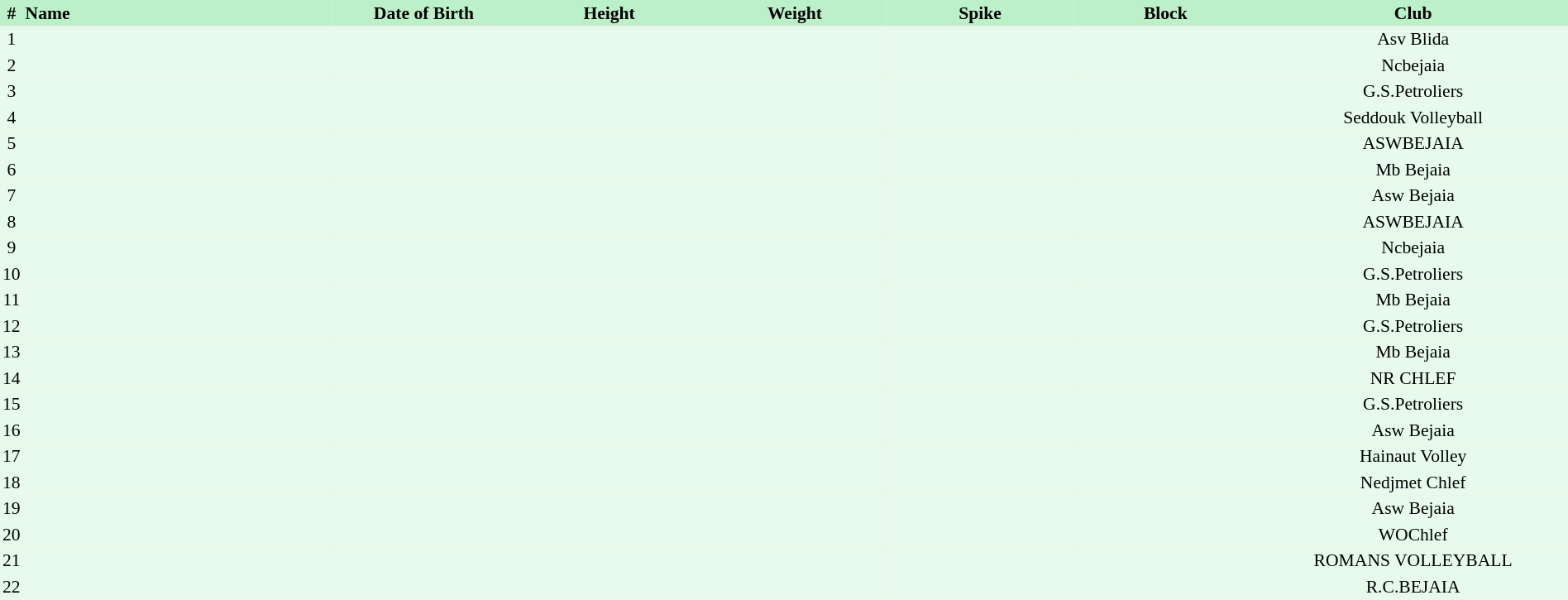<table border=0 cellpadding=2 cellspacing=0  |- bgcolor=#FFECCE style="text-align:center; font-size:90%; width:100%">
<tr bgcolor=#BBF0C9>
<th>#</th>
<th align=left width=20%>Name</th>
<th width=12%>Date of Birth</th>
<th width=12%>Height</th>
<th width=12%>Weight</th>
<th width=12%>Spike</th>
<th width=12%>Block</th>
<th width=20%>Club</th>
</tr>
<tr bgcolor=#E7FAEC>
<td>1</td>
<td align=left></td>
<td align=right></td>
<td></td>
<td></td>
<td></td>
<td></td>
<td>Asv Blida</td>
</tr>
<tr bgcolor=#E7FAEC>
<td>2</td>
<td align=left></td>
<td align=right></td>
<td></td>
<td></td>
<td></td>
<td></td>
<td>Ncbejaia</td>
</tr>
<tr bgcolor=#E7FAEC>
<td>3</td>
<td align=left></td>
<td align=right></td>
<td></td>
<td></td>
<td></td>
<td></td>
<td>G.S.Petroliers</td>
</tr>
<tr bgcolor=#E7FAEC>
<td>4</td>
<td align=left></td>
<td align=right></td>
<td></td>
<td></td>
<td></td>
<td></td>
<td>Seddouk Volleyball</td>
</tr>
<tr bgcolor=#E7FAEC>
<td>5</td>
<td align=left></td>
<td align=right></td>
<td></td>
<td></td>
<td></td>
<td></td>
<td>ASWBEJAIA</td>
</tr>
<tr bgcolor=#E7FAEC>
<td>6</td>
<td align=left></td>
<td align=right></td>
<td></td>
<td></td>
<td></td>
<td></td>
<td>Mb Bejaia</td>
</tr>
<tr bgcolor=#E7FAEC>
<td>7</td>
<td align=left></td>
<td align=right></td>
<td></td>
<td></td>
<td></td>
<td></td>
<td>Asw Bejaia</td>
</tr>
<tr bgcolor=#E7FAEC>
<td>8</td>
<td align=left></td>
<td align=right></td>
<td></td>
<td></td>
<td></td>
<td></td>
<td>ASWBEJAIA</td>
</tr>
<tr bgcolor=#E7FAEC>
<td>9</td>
<td align=left></td>
<td align=right></td>
<td></td>
<td></td>
<td></td>
<td></td>
<td>Ncbejaia</td>
</tr>
<tr bgcolor=#E7FAEC>
<td>10</td>
<td align=left></td>
<td align=right></td>
<td></td>
<td></td>
<td></td>
<td></td>
<td>G.S.Petroliers</td>
</tr>
<tr bgcolor=#E7FAEC>
<td>11</td>
<td align=left></td>
<td align=right></td>
<td></td>
<td></td>
<td></td>
<td></td>
<td>Mb Bejaia</td>
</tr>
<tr bgcolor=#E7FAEC>
<td>12</td>
<td align=left></td>
<td align=right></td>
<td></td>
<td></td>
<td></td>
<td></td>
<td>G.S.Petroliers</td>
</tr>
<tr bgcolor=#E7FAEC>
<td>13</td>
<td align=left></td>
<td align=right></td>
<td></td>
<td></td>
<td></td>
<td></td>
<td>Mb Bejaia</td>
</tr>
<tr bgcolor=#E7FAEC>
<td>14</td>
<td align=left></td>
<td align=right></td>
<td></td>
<td></td>
<td></td>
<td></td>
<td>NR CHLEF</td>
</tr>
<tr bgcolor=#E7FAEC>
<td>15</td>
<td align=left></td>
<td align=right></td>
<td></td>
<td></td>
<td></td>
<td></td>
<td>G.S.Petroliers</td>
</tr>
<tr bgcolor=#E7FAEC>
<td>16</td>
<td align=left></td>
<td align=right></td>
<td></td>
<td></td>
<td></td>
<td></td>
<td>Asw Bejaia</td>
</tr>
<tr bgcolor=#E7FAEC>
<td>17</td>
<td align=left></td>
<td align=right></td>
<td></td>
<td></td>
<td></td>
<td></td>
<td>Hainaut Volley</td>
</tr>
<tr bgcolor=#E7FAEC>
<td>18</td>
<td align=left></td>
<td align=right></td>
<td></td>
<td></td>
<td></td>
<td></td>
<td>Nedjmet Chlef</td>
</tr>
<tr bgcolor=#E7FAEC>
<td>19</td>
<td align=left></td>
<td align=right></td>
<td></td>
<td></td>
<td></td>
<td></td>
<td>Asw Bejaia</td>
</tr>
<tr bgcolor=#E7FAEC>
<td>20</td>
<td align=left></td>
<td align=right></td>
<td></td>
<td></td>
<td></td>
<td></td>
<td>WOChlef</td>
</tr>
<tr bgcolor=#E7FAEC>
<td>21</td>
<td align=left></td>
<td align=right></td>
<td></td>
<td></td>
<td></td>
<td></td>
<td>ROMANS VOLLEYBALL</td>
</tr>
<tr bgcolor=#E7FAEC>
<td>22</td>
<td align=left></td>
<td align=right></td>
<td></td>
<td></td>
<td></td>
<td></td>
<td>R.C.BEJAIA</td>
</tr>
</table>
